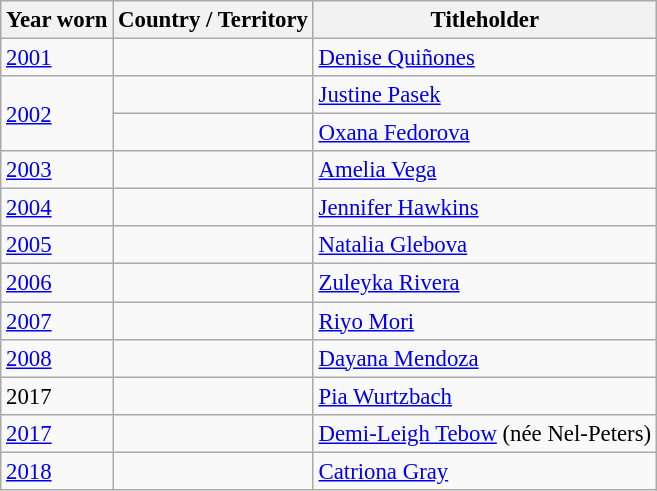<table class="wikitable sortable" style="font-size:95%;">
<tr>
<th>Year worn</th>
<th>Country / Territory</th>
<th>Titleholder</th>
</tr>
<tr>
<td align="left"><a href='#'>2001</a></td>
<td align="left"></td>
<td align="left"><a href='#'>Denise Quiñones</a></td>
</tr>
<tr>
<td rowspan="2" align="left"><a href='#'>2002</a></td>
<td align="left"></td>
<td align="left"><a href='#'>Justine Pasek</a></td>
</tr>
<tr>
<td align="left"></td>
<td align="left"><a href='#'>Oxana Fedorova</a></td>
</tr>
<tr>
<td align="left"><a href='#'>2003</a></td>
<td align="left"></td>
<td align="left"><a href='#'>Amelia Vega</a></td>
</tr>
<tr>
<td align="left"><a href='#'>2004</a></td>
<td align="left"></td>
<td align="left"><a href='#'>Jennifer Hawkins</a></td>
</tr>
<tr>
<td align="left"><a href='#'>2005</a></td>
<td align="left"></td>
<td align="left"><a href='#'>Natalia Glebova</a></td>
</tr>
<tr>
<td align="left"><a href='#'>2006</a></td>
<td align="left"></td>
<td align="left"><a href='#'>Zuleyka Rivera</a></td>
</tr>
<tr>
<td align="left"><a href='#'>2007</a></td>
<td align="left"></td>
<td align="left"><a href='#'>Riyo Mori</a></td>
</tr>
<tr>
<td align="left"><a href='#'>2008</a></td>
<td align="left"></td>
<td align="left"><a href='#'>Dayana Mendoza</a></td>
</tr>
<tr>
<td align="left">2017</td>
<td align="left"></td>
<td align="left"><a href='#'>Pia Wurtzbach</a></td>
</tr>
<tr>
<td align="left"><a href='#'>2017</a></td>
<td align="left"></td>
<td align="left"><a href='#'>Demi-Leigh Tebow</a> (née Nel-Peters)</td>
</tr>
<tr>
<td align="left"><a href='#'>2018</a></td>
<td align="left"></td>
<td align="left"><a href='#'>Catriona Gray</a></td>
</tr>
</table>
